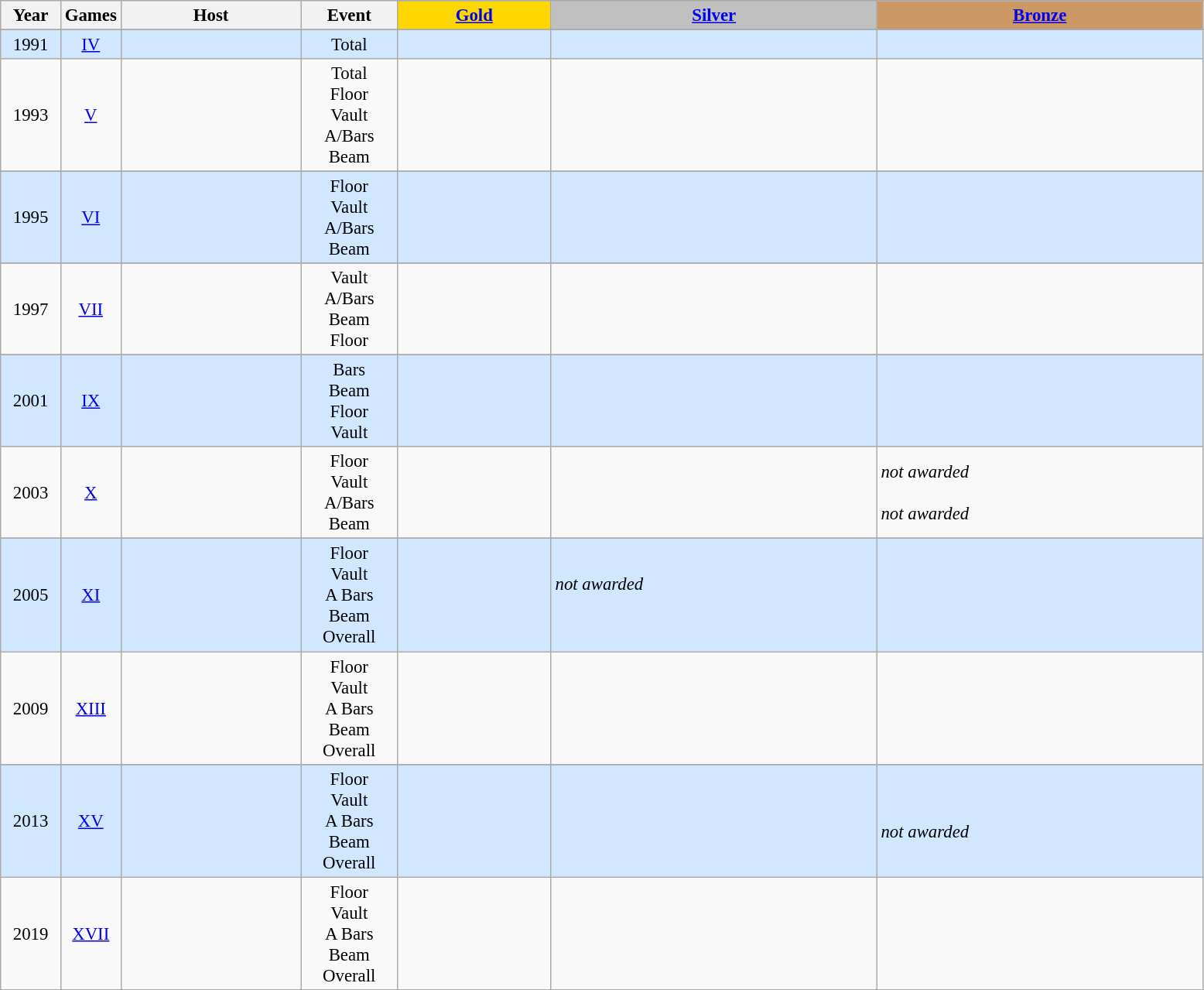<table class="wikitable" style="text-align: center; font-size:95%;">
<tr>
<th rowspan="2" style="width:5%;">Year</th>
<th rowspan="2" style="width:5%;">Games</th>
<th rowspan="2" style="width:15%;">Host</th>
<th rowspan="2" style="width:8%;">Event</th>
</tr>
<tr>
<th style="background-color: gold"><a href='#'>Gold</a></th>
<th style="background-color: silver"><a href='#'>Silver</a></th>
<th style="background-color: #CC9966"><a href='#'>Bronze</a></th>
</tr>
<tr>
</tr>
<tr>
</tr>
<tr style="text-align:center; background:#d0e7ff;">
<td>1991</td>
<td align=center><a href='#'>IV</a></td>
<td align= "left"></td>
<td>Total</td>
<td align= "left"></td>
<td align= "left"></td>
<td align= "left"></td>
</tr>
<tr>
<td>1993</td>
<td align=center><a href='#'>V</a></td>
<td align= "left"></td>
<td>Total <br>  Floor <br> Vault <br> A/Bars <br> Beam</td>
<td align= "left"> <br>  <br>  <br>  <br> </td>
<td align= "left"> <br>  <br>  <br>  <br> </td>
<td align= "left"> <br>    <br>  <br>  <br> </td>
</tr>
<tr>
</tr>
<tr style="text-align:center; background:#d0e7ff;">
<td>1995</td>
<td align=center><a href='#'>VI</a></td>
<td align= "left"></td>
<td>Floor <br> Vault <br> A/Bars <br> Beam</td>
<td align= "left"> <br>  <br>  <br> </td>
<td align= "left"> <br>  <br>  <br> </td>
<td align= "left">  <br>  <br>  <br> </td>
</tr>
<tr>
</tr>
<tr>
<td>1997</td>
<td align=center><a href='#'>VII</a></td>
<td align= "left"></td>
<td>Vault <br> A/Bars <br> Beam <br> Floor</td>
<td align= "left"> <br>  <br>  <br> </td>
<td align= "left"> <br>  <br>  <br> </td>
<td align= "left"> <br>  <br>  <br> </td>
</tr>
<tr>
</tr>
<tr style="text-align:center; background:#d0e7ff;">
<td>2001</td>
<td align=center><a href='#'>IX</a></td>
<td align= "left"></td>
<td>Bars <br> Beam <br> Floor <br> Vault</td>
<td align= "left"> <br>  <br>  <br> </td>
<td align= "left"> <br>  <br>  <br> </td>
<td align= "left"> <br>  <br>  <br> </td>
</tr>
<tr>
<td>2003</td>
<td align=center><a href='#'>X</a></td>
<td align= "left"></td>
<td>Floor <br> Vault <br> A/Bars <br> Beam</td>
<td align= "left"> <br>  <br>  <br> </td>
<td align= "left">  <br>  <br>   <br> </td>
<td align= "left"><em>not awarded</em><br>  <br> <em>not awarded</em><br> </td>
</tr>
<tr>
</tr>
<tr style="text-align:center; background:#d0e7ff;">
<td>2005</td>
<td align=center><a href='#'>XI</a></td>
<td align= "left"></td>
<td>Floor <br> Vault <br> A Bars <br> Beam <br> Overall</td>
<td align= "left"> <br>    <br>  <br>  <br></td>
<td align= "left"> <br> <em>not awarded</em><br>  <br>  <br> </td>
<td align= "left"> <br>  <br> <br>  <br> </td>
</tr>
<tr>
<td>2009</td>
<td align=center><a href='#'>XIII</a></td>
<td align= "left"></td>
<td>Floor <br> Vault <br> A Bars <br> Beam <br> Overall</td>
<td align= "left"> <br>  <br>  <br>  <br> </td>
<td align= "left"> <br>  <br>  <br>  <br> </td>
<td align= "left">  <br>  <br>   <br>  <br> </td>
</tr>
<tr>
</tr>
<tr style="text-align:center; background:#d0e7ff;">
<td>2013</td>
<td align=center><a href='#'>XV</a></td>
<td align= "left"></td>
<td>Floor <br> Vault <br> A Bars <br> Beam <br> Overall</td>
<td align= "left"> <br>  <br>  <br>  <br>  </td>
<td align= "left"> <br>  <br>   <br>  <br> </td>
<td align= "left"> <br>   <br> <em>not awarded</em><br>  <br> </td>
</tr>
<tr>
<td>2019</td>
<td align=center><a href='#'>XVII</a></td>
<td align= "left"></td>
<td>Floor <br> Vault <br> A Bars <br> Beam <br> Overall</td>
<td align= "left"> <br>  <br>  <br>  <br> </td>
<td align= "left"> <br>  <br>  <br>  <br> </td>
<td align= "left"> <br>   <br>  <br>  <br> </td>
</tr>
<tr>
</tr>
</table>
